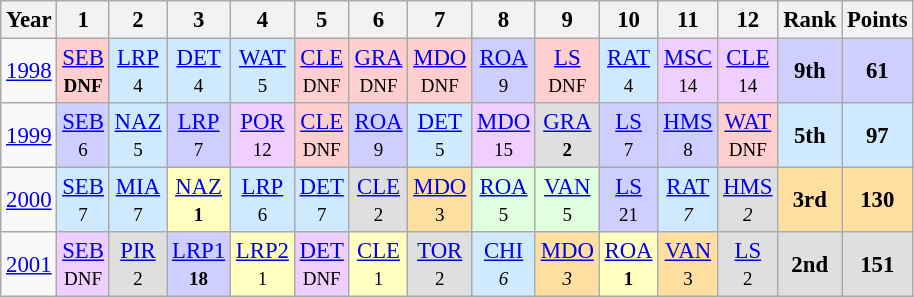<table class="wikitable" style="text-align:center; font-size:95%">
<tr>
<th>Year</th>
<th>1</th>
<th>2</th>
<th>3</th>
<th>4</th>
<th>5</th>
<th>6</th>
<th>7</th>
<th>8</th>
<th>9</th>
<th>10</th>
<th>11</th>
<th>12</th>
<th>Rank</th>
<th>Points</th>
</tr>
<tr>
<td><a href='#'>1998</a></td>
<td style="background:#FFCFCF;"><a href='#'>SEB</a><br><small><strong>DNF</strong></small></td>
<td style="background:#CFEAFF;"><a href='#'>LRP</a><br><small>4</small></td>
<td style="background:#CFEAFF;"><a href='#'>DET</a><br><small>4</small></td>
<td style="background:#CFEAFF;"><a href='#'>WAT</a><br><small>5</small></td>
<td style="background:#FFCFCF;"><a href='#'>CLE</a><br><small>DNF</small></td>
<td style="background:#FFCFCF;"><a href='#'>GRA</a><br><small>DNF</small></td>
<td style="background:#FFCFCF;"><a href='#'>MDO</a><br><small>DNF</small></td>
<td style="background:#CFCFFF;"><a href='#'>ROA</a><br><small>9</small></td>
<td style="background:#FFCFCF;"><a href='#'>LS</a><br><small>DNF</small></td>
<td style="background:#CFEAFF;"><a href='#'>RAT</a><br><small>4</small></td>
<td style="background:#EFCFFF;"><a href='#'>MSC</a><br><small>14</small></td>
<td style="background:#EFCFFF;"><a href='#'>CLE</a><br><small>14</small></td>
<td style="background:#CFCFFF;"><strong>9th</strong></td>
<td style="background:#CFCFFF;"><strong>61</strong></td>
</tr>
<tr>
<td><a href='#'>1999</a></td>
<td style="background:#CFCFFF;"><a href='#'>SEB</a><br><small>6</small></td>
<td style="background:#CFEAFF;"><a href='#'>NAZ</a><br><small>5</small></td>
<td style="background:#CFCFFF;"><a href='#'>LRP</a><br><small>7</small></td>
<td style="background:#EFCFFF;"><a href='#'>POR</a><br><small>12</small></td>
<td style="background:#FFCFCF;"><a href='#'>CLE</a><br><small>DNF</small></td>
<td style="background:#CFCFFF;"><a href='#'>ROA</a><br><small>9</small></td>
<td style="background:#CFEAFF;"><a href='#'>DET</a><br><small>5</small></td>
<td style="background:#EFCFFF;"><a href='#'>MDO</a><br><small>15</small></td>
<td style="background:#DFDFDF;"><a href='#'>GRA</a><br><small><strong>2</strong></small></td>
<td style="background:#CFCFFF;"><a href='#'>LS</a><br><small>7</small></td>
<td style="background:#CFCFFF;"><a href='#'>HMS</a><br><small>8</small></td>
<td style="background:#FFCFCF;"><a href='#'>WAT</a><br><small>DNF</small></td>
<td style="background:#CFEAFF;"><strong>5th</strong></td>
<td style="background:#CFEAFF;"><strong>97</strong></td>
</tr>
<tr>
<td><a href='#'>2000</a></td>
<td style="background:#CFEAFF;"><a href='#'>SEB</a><br><small>7</small></td>
<td style="background:#CFEAFF;"><a href='#'>MIA</a><br><small>7</small></td>
<td style="background:#FFFFBF;"><a href='#'>NAZ</a><br><small><strong>1</strong></small></td>
<td style="background:#CFEAFF;"><a href='#'>LRP</a><br><small>6</small></td>
<td style="background:#CFEAFF;"><a href='#'>DET</a><br><small>7</small></td>
<td style="background:#DFDFDF;"><a href='#'>CLE</a><br><small>2</small></td>
<td style="background:#FFDF9F;"><a href='#'>MDO</a><br><small>3</small></td>
<td style="background:#DFFFDF;"><a href='#'>ROA</a><br><small>5</small></td>
<td style="background:#DFFFDF;"><a href='#'>VAN</a><br><small>5</small></td>
<td style="background:#CFCFFF;"><a href='#'>LS</a><br><small>21</small></td>
<td style="background:#CFEAFF;"><a href='#'>RAT</a><br><small><em>7</em></small></td>
<td style="background:#DFDFDF;"><a href='#'>HMS</a><br><small><em>2</em></small></td>
<td style="background:#FFDF9F;"><strong>3rd</strong></td>
<td style="background:#FFDF9F;"><strong>130</strong></td>
</tr>
<tr>
<td><a href='#'>2001</a></td>
<td style="background:#EFCFFF;"><a href='#'>SEB</a><br><small>DNF</small></td>
<td style="background:#DFDFDF;"><a href='#'>PIR</a><br><small>2</small></td>
<td style="background:#CFCFFF;"><a href='#'>LRP1</a><br><small><strong>18</strong></small></td>
<td style="background:#FFFFBF;"><a href='#'>LRP2</a><br><small>1</small></td>
<td style="background:#EFCFFF;"><a href='#'>DET</a><br><small>DNF</small></td>
<td style="background:#FFFFBF;"><a href='#'>CLE</a><br><small>1</small></td>
<td style="background:#DFDFDF;"><a href='#'>TOR</a><br><small>2</small></td>
<td style="background:#CFEAFF;"><a href='#'>CHI</a><br><small><em>6</em></small></td>
<td style="background:#FFDF9F;"><a href='#'>MDO</a><br><small><em>3</em></small></td>
<td style="background:#FFFFBF;"><a href='#'>ROA</a><br><small><strong>1</strong></small></td>
<td style="background:#FFDF9F;"><a href='#'>VAN</a><br><small>3</small></td>
<td style="background:#DFDFDF;"><a href='#'>LS</a><br><small>2</small></td>
<td style="background:#DFDFDF;"><strong>2nd</strong></td>
<td style="background:#DFDFDF;"><strong>151</strong></td>
</tr>
</table>
